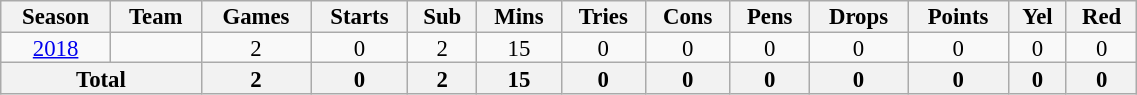<table class="wikitable" style="text-align:center; line-height:90%; font-size:95%; width:60%;">
<tr>
<th>Season</th>
<th>Team</th>
<th>Games</th>
<th>Starts</th>
<th>Sub</th>
<th>Mins</th>
<th>Tries</th>
<th>Cons</th>
<th>Pens</th>
<th>Drops</th>
<th>Points</th>
<th>Yel</th>
<th>Red</th>
</tr>
<tr>
<td><a href='#'>2018</a></td>
<td></td>
<td>2</td>
<td>0</td>
<td>2</td>
<td>15</td>
<td>0</td>
<td>0</td>
<td>0</td>
<td>0</td>
<td>0</td>
<td>0</td>
<td>0</td>
</tr>
<tr>
<th colspan="2">Total</th>
<th>2</th>
<th>0</th>
<th>2</th>
<th>15</th>
<th>0</th>
<th>0</th>
<th>0</th>
<th>0</th>
<th>0</th>
<th>0</th>
<th>0</th>
</tr>
</table>
